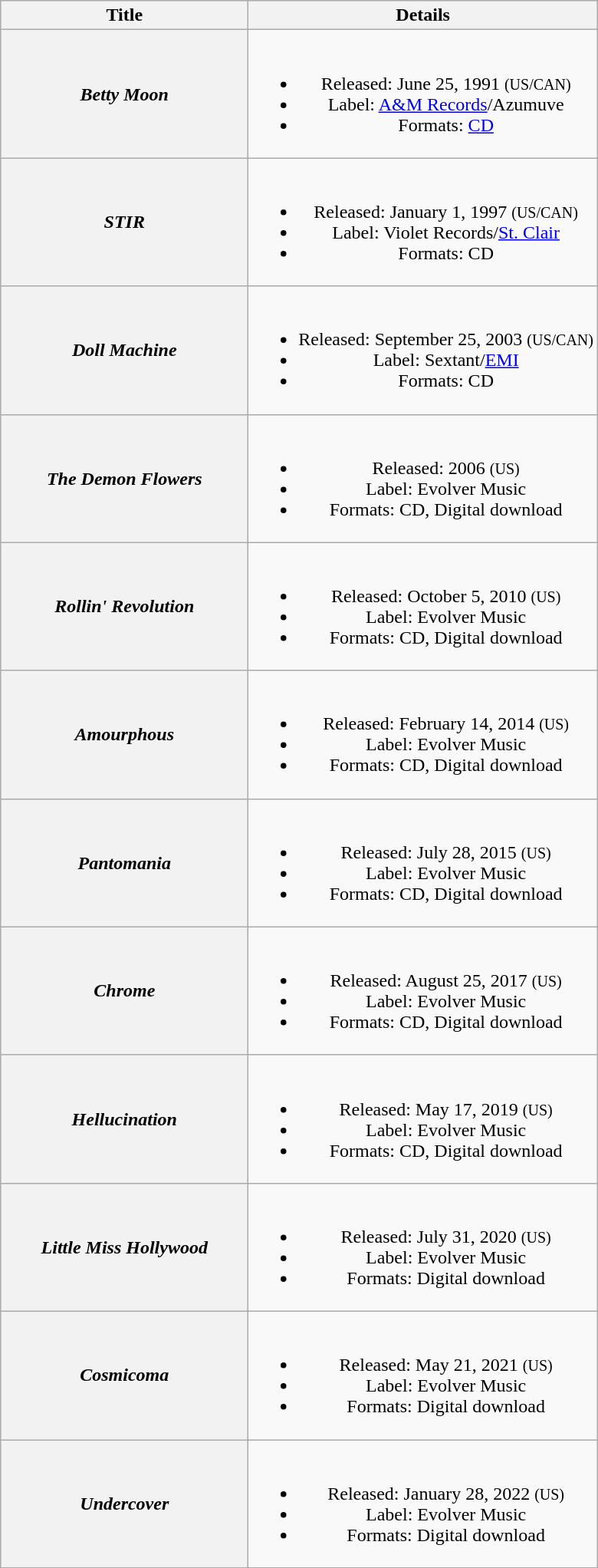<table class="wikitable plainrowheaders" style="text-align:center">
<tr>
<th scope="col" style="width:13em">Title</th>
<th scope="col">Details</th>
</tr>
<tr>
<th scope="row"><em>Betty Moon</em></th>
<td><br><ul><li>Released: June 25, 1991 <small>(US/CAN)</small></li><li>Label: <a href='#'>A&M Records</a>/Azumuve</li><li>Formats: <a href='#'>CD</a></li></ul></td>
</tr>
<tr>
<th scope="row"><em>STIR</em></th>
<td><br><ul><li>Released: January 1, 1997 <small>(US/CAN)</small></li><li>Label: Violet Records/<a href='#'>St. Clair</a></li><li>Formats: CD</li></ul></td>
</tr>
<tr>
<th scope="row"><em>Doll Machine</em></th>
<td><br><ul><li>Released: September 25, 2003 <small>(US/CAN)</small></li><li>Label: Sextant/<a href='#'>EMI</a></li><li>Formats: CD</li></ul></td>
</tr>
<tr>
<th scope="row"><em>The Demon Flowers</em></th>
<td><br><ul><li>Released: 2006 <small>(US)</small></li><li>Label: Evolver Music</li><li>Formats: CD, Digital download</li></ul></td>
</tr>
<tr>
<th scope="row"><em>Rollin' Revolution</em></th>
<td><br><ul><li>Released: October 5, 2010 <small>(US)</small></li><li>Label: Evolver Music</li><li>Formats: CD, Digital download</li></ul></td>
</tr>
<tr>
<th scope="row"><em>Amourphous</em></th>
<td><br><ul><li>Released: February 14, 2014 <small>(US)</small></li><li>Label: Evolver Music</li><li>Formats: CD, Digital download</li></ul></td>
</tr>
<tr>
<th scope="row"><em>Pantomania</em></th>
<td><br><ul><li>Released: July 28, 2015 <small>(US)</small></li><li>Label: Evolver Music</li><li>Formats: CD, Digital download</li></ul></td>
</tr>
<tr>
<th scope="row"><em>Chrome</em></th>
<td><br><ul><li>Released: August 25, 2017 <small>(US)</small></li><li>Label: Evolver Music</li><li>Formats: CD, Digital download</li></ul></td>
</tr>
<tr>
<th scope="row"><em>Hellucination</em></th>
<td><br><ul><li>Released: May 17, 2019 <small>(US)</small></li><li>Label: Evolver Music</li><li>Formats: CD, Digital download</li></ul></td>
</tr>
<tr>
<th scope="row"><em>Little Miss Hollywood</em></th>
<td><br><ul><li>Released: July 31, 2020 <small>(US)</small></li><li>Label: Evolver Music</li><li>Formats: Digital download</li></ul></td>
</tr>
<tr>
<th scope="row"><em>Cosmicoma</em></th>
<td><br><ul><li>Released: May 21, 2021 <small>(US)</small></li><li>Label: Evolver Music</li><li>Formats: Digital download</li></ul></td>
</tr>
<tr>
<th scope="row"><em>Undercover</em></th>
<td><br><ul><li>Released: January 28, 2022 <small>(US)</small></li><li>Label: Evolver Music</li><li>Formats: Digital download</li></ul></td>
</tr>
<tr>
</tr>
</table>
